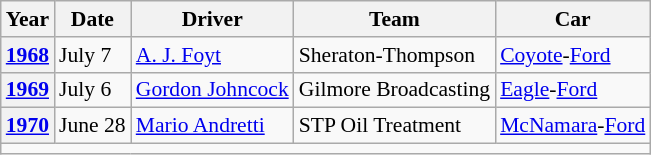<table class=wikitable style="font-size: 90%;">
<tr>
<th>Year</th>
<th>Date</th>
<th>Driver</th>
<th>Team</th>
<th>Car</th>
</tr>
<tr>
<th><a href='#'>1968</a></th>
<td>July 7</td>
<td> <a href='#'>A. J. Foyt</a></td>
<td>Sheraton-Thompson</td>
<td><a href='#'>Coyote</a>-<a href='#'>Ford</a></td>
</tr>
<tr>
<th><a href='#'>1969</a></th>
<td>July 6</td>
<td> <a href='#'>Gordon Johncock</a></td>
<td>Gilmore Broadcasting</td>
<td><a href='#'>Eagle</a>-<a href='#'>Ford</a></td>
</tr>
<tr>
<th><a href='#'>1970</a></th>
<td>June 28</td>
<td> <a href='#'>Mario Andretti</a></td>
<td>STP Oil Treatment</td>
<td><a href='#'>McNamara</a>-<a href='#'>Ford</a></td>
</tr>
<tr>
<td colspan=5 align=center></td>
</tr>
</table>
